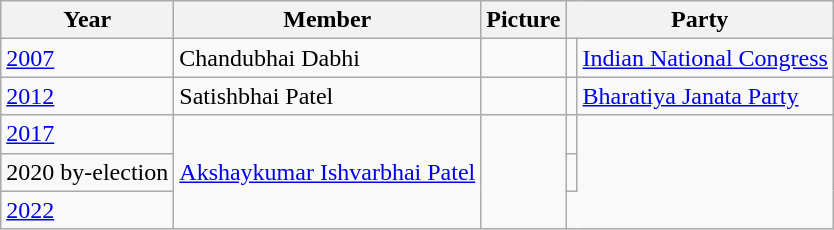<table class="wikitable sortable">
<tr>
<th>Year</th>
<th>Member</th>
<th>Picture</th>
<th colspan="2">Party</th>
</tr>
<tr>
<td><a href='#'>2007</a></td>
<td>Chandubhai Dabhi</td>
<td></td>
<td></td>
<td><a href='#'>Indian National Congress</a></td>
</tr>
<tr>
<td><a href='#'>2012</a></td>
<td>Satishbhai Patel</td>
<td></td>
<td></td>
<td><a href='#'>Bharatiya Janata Party</a></td>
</tr>
<tr>
<td><a href='#'>2017</a></td>
<td rowspan=3><a href='#'>Akshaykumar Ishvarbhai Patel</a></td>
<td rowspan="3"></td>
<td></td>
</tr>
<tr>
<td>2020 by-election</td>
<td></td>
</tr>
<tr>
<td><a href='#'>2022</a></td>
</tr>
</table>
